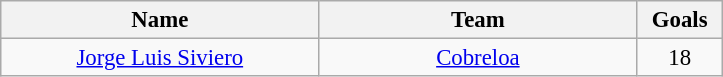<table class="wikitable" style="font-size:95%; text-align:center;">
<tr>
<th width="205">Name</th>
<th width="205">Team</th>
<th width="50">Goals</th>
</tr>
<tr>
<td> <a href='#'>Jorge Luis Siviero</a></td>
<td><a href='#'>Cobreloa</a></td>
<td>18</td>
</tr>
</table>
